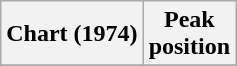<table class="wikitable sortable plainrowheaders">
<tr>
<th scope="col">Chart (1974)</th>
<th scope="col">Peak<br>position</th>
</tr>
<tr>
</tr>
</table>
